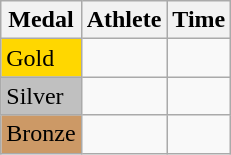<table class="wikitable">
<tr>
<th>Medal</th>
<th>Athlete</th>
<th>Time</th>
</tr>
<tr>
<td bgcolor="gold">Gold</td>
<td></td>
<td></td>
</tr>
<tr>
<td bgcolor="silver">Silver</td>
<td></td>
<td></td>
</tr>
<tr>
<td bgcolor="CC9966">Bronze</td>
<td></td>
<td></td>
</tr>
</table>
